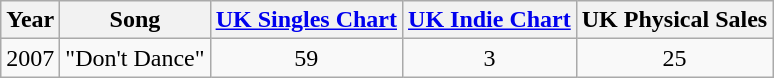<table class="wikitable">
<tr>
<th>Year</th>
<th>Song</th>
<th><a href='#'>UK Singles Chart</a></th>
<th><a href='#'>UK Indie Chart</a></th>
<th>UK Physical Sales</th>
</tr>
<tr>
<td>2007</td>
<td>"Don't Dance"</td>
<td align="center">59</td>
<td align="center">3</td>
<td align="center">25</td>
</tr>
</table>
